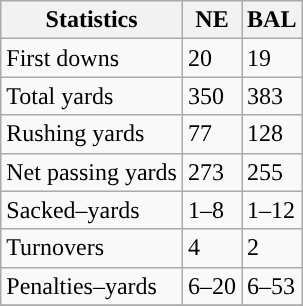<table class="wikitable" style="float: left;">
<tr>
<th>Statistics</th>
<th>NE</th>
<th>BAL</th>
</tr>
<tr>
<td>First downs</td>
<td>20</td>
<td>19</td>
</tr>
<tr>
<td>Total yards</td>
<td>350</td>
<td>383</td>
</tr>
<tr>
<td>Rushing yards</td>
<td>77</td>
<td>128</td>
</tr>
<tr>
<td>Net passing yards</td>
<td>273</td>
<td>255</td>
</tr>
<tr>
<td>Sacked–yards</td>
<td>1–8</td>
<td>1–12</td>
</tr>
<tr>
<td>Turnovers</td>
<td>4</td>
<td>2</td>
</tr>
<tr>
<td>Penalties–yards</td>
<td>6–20</td>
<td>6–53</td>
</tr>
<tr>
</tr>
</table>
